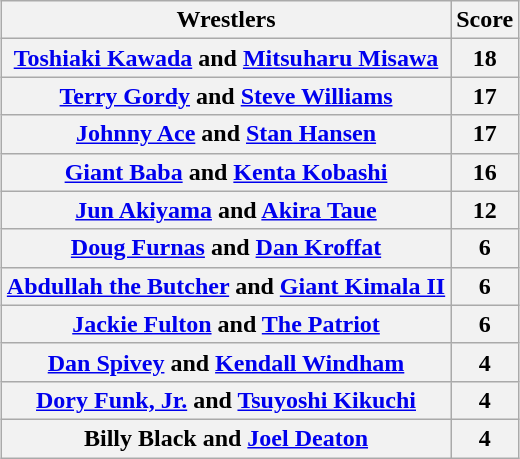<table class="wikitable" style="margin: 1em auto 1em auto">
<tr>
<th>Wrestlers</th>
<th>Score</th>
</tr>
<tr>
<th><a href='#'>Toshiaki Kawada</a> and <a href='#'>Mitsuharu Misawa</a></th>
<th>18</th>
</tr>
<tr>
<th><a href='#'>Terry Gordy</a> and <a href='#'>Steve Williams</a></th>
<th>17</th>
</tr>
<tr>
<th><a href='#'>Johnny Ace</a> and <a href='#'>Stan Hansen</a></th>
<th>17</th>
</tr>
<tr>
<th><a href='#'>Giant Baba</a> and <a href='#'>Kenta Kobashi</a></th>
<th>16</th>
</tr>
<tr>
<th><a href='#'>Jun Akiyama</a> and <a href='#'>Akira Taue</a></th>
<th>12</th>
</tr>
<tr>
<th><a href='#'>Doug Furnas</a> and <a href='#'>Dan Kroffat</a></th>
<th>6</th>
</tr>
<tr>
<th><a href='#'>Abdullah the Butcher</a> and <a href='#'>Giant Kimala II</a></th>
<th>6</th>
</tr>
<tr>
<th><a href='#'>Jackie Fulton</a> and <a href='#'>The Patriot</a></th>
<th>6</th>
</tr>
<tr>
<th><a href='#'>Dan Spivey</a> and <a href='#'>Kendall Windham</a></th>
<th>4</th>
</tr>
<tr>
<th><a href='#'>Dory Funk, Jr.</a> and <a href='#'>Tsuyoshi Kikuchi</a></th>
<th>4</th>
</tr>
<tr>
<th>Billy Black and <a href='#'>Joel Deaton</a></th>
<th>4</th>
</tr>
</table>
